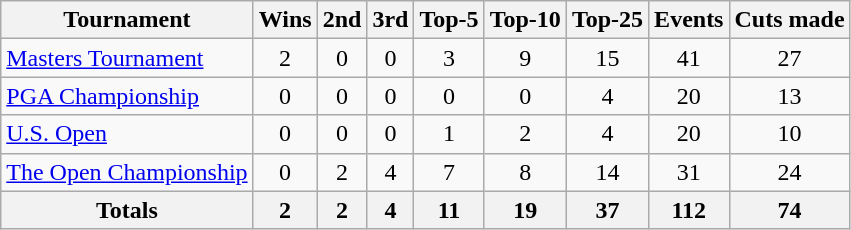<table class=wikitable style=text-align:center>
<tr>
<th>Tournament</th>
<th>Wins</th>
<th>2nd</th>
<th>3rd</th>
<th>Top-5</th>
<th>Top-10</th>
<th>Top-25</th>
<th>Events</th>
<th>Cuts made</th>
</tr>
<tr>
<td align=left><a href='#'>Masters Tournament</a></td>
<td>2</td>
<td>0</td>
<td>0</td>
<td>3</td>
<td>9</td>
<td>15</td>
<td>41</td>
<td>27</td>
</tr>
<tr>
<td align=left><a href='#'>PGA Championship</a></td>
<td>0</td>
<td>0</td>
<td>0</td>
<td>0</td>
<td>0</td>
<td>4</td>
<td>20</td>
<td>13</td>
</tr>
<tr>
<td align=left><a href='#'>U.S. Open</a></td>
<td>0</td>
<td>0</td>
<td>0</td>
<td>1</td>
<td>2</td>
<td>4</td>
<td>20</td>
<td>10</td>
</tr>
<tr>
<td align=left><a href='#'>The Open Championship</a></td>
<td>0</td>
<td>2</td>
<td>4</td>
<td>7</td>
<td>8</td>
<td>14</td>
<td>31</td>
<td>24</td>
</tr>
<tr>
<th>Totals</th>
<th>2</th>
<th>2</th>
<th>4</th>
<th>11</th>
<th>19</th>
<th>37</th>
<th>112</th>
<th>74</th>
</tr>
</table>
